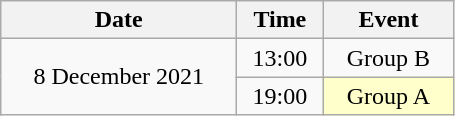<table class = "wikitable" style="text-align:center;">
<tr>
<th width=150>Date</th>
<th width=50>Time</th>
<th width=80>Event</th>
</tr>
<tr>
<td rowspan=2>8 December 2021</td>
<td>13:00</td>
<td>Group B</td>
</tr>
<tr>
<td>19:00</td>
<td bgcolor=ffffcc>Group A</td>
</tr>
</table>
